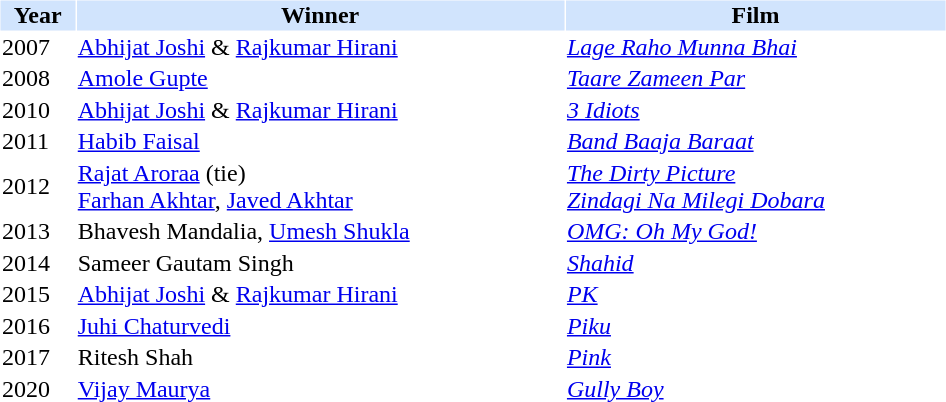<table cellspacing="1" cellpadding="1" border="0" width="50%">
<tr bgcolor="#d1e4fd">
<th>Year</th>
<th>Winner</th>
<th>Film</th>
</tr>
<tr>
<td>2007</td>
<td><a href='#'>Abhijat Joshi</a> & <a href='#'>Rajkumar Hirani</a></td>
<td><em><a href='#'>Lage Raho Munna Bhai</a></em></td>
</tr>
<tr>
<td>2008</td>
<td><a href='#'>Amole Gupte</a></td>
<td><em><a href='#'>Taare Zameen Par</a></em></td>
</tr>
<tr>
<td>2010</td>
<td><a href='#'>Abhijat Joshi</a> & <a href='#'>Rajkumar Hirani</a></td>
<td><em><a href='#'>3 Idiots</a></em></td>
</tr>
<tr>
<td>2011</td>
<td><a href='#'>Habib Faisal</a></td>
<td><em><a href='#'>Band Baaja Baraat</a></em></td>
</tr>
<tr>
<td>2012</td>
<td><a href='#'>Rajat Aroraa</a> (tie)<br><a href='#'>Farhan Akhtar</a>, <a href='#'>Javed Akhtar</a></td>
<td><em><a href='#'>The Dirty Picture</a></em><br><em><a href='#'>Zindagi Na Milegi Dobara</a></em></td>
</tr>
<tr>
<td>2013</td>
<td>Bhavesh Mandalia, <a href='#'>Umesh Shukla</a></td>
<td><em><a href='#'>OMG: Oh My God!</a></em></td>
</tr>
<tr>
<td>2014</td>
<td>Sameer Gautam Singh</td>
<td><em><a href='#'>Shahid</a></em></td>
</tr>
<tr>
<td>2015</td>
<td><a href='#'>Abhijat Joshi</a> & <a href='#'>Rajkumar Hirani</a></td>
<td><em><a href='#'>PK</a></em></td>
</tr>
<tr>
<td>2016</td>
<td><a href='#'>Juhi Chaturvedi</a></td>
<td><em><a href='#'>Piku</a></em></td>
</tr>
<tr>
<td>2017</td>
<td>Ritesh Shah</td>
<td><em><a href='#'>Pink</a></em></td>
</tr>
<tr>
<td>2020</td>
<td><a href='#'>Vijay Maurya</a></td>
<td><em><a href='#'>Gully Boy</a></em></td>
</tr>
</table>
